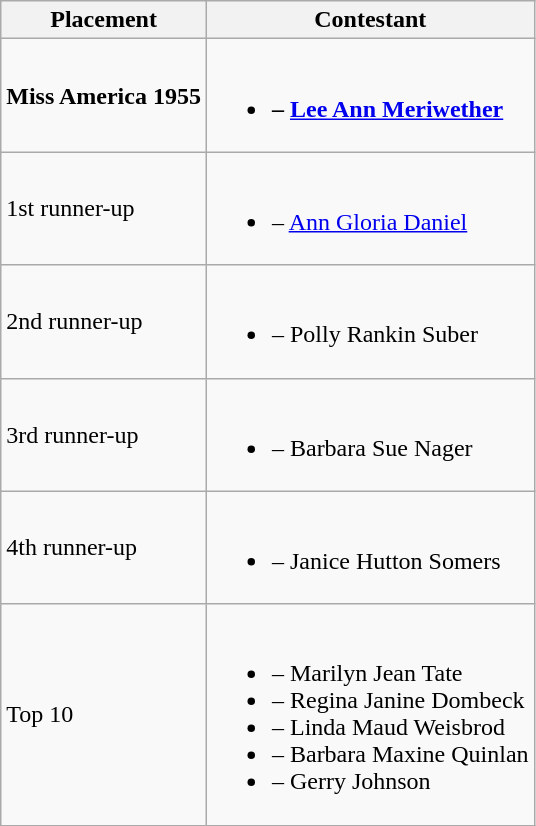<table class="wikitable">
<tr>
<th>Placement</th>
<th>Contestant</th>
</tr>
<tr>
<td><strong>Miss America 1955</strong></td>
<td><br><ul><li><strong> – <a href='#'>Lee Ann Meriwether</a></strong></li></ul></td>
</tr>
<tr>
<td>1st runner-up</td>
<td><br><ul><li> – <a href='#'>Ann Gloria Daniel</a></li></ul></td>
</tr>
<tr>
<td>2nd runner-up</td>
<td><br><ul><li> – Polly Rankin Suber</li></ul></td>
</tr>
<tr>
<td>3rd runner-up</td>
<td><br><ul><li> – Barbara Sue Nager</li></ul></td>
</tr>
<tr>
<td>4th runner-up</td>
<td><br><ul><li> – Janice Hutton Somers</li></ul></td>
</tr>
<tr>
<td>Top 10</td>
<td><br><ul><li> – Marilyn Jean Tate</li><li> – Regina Janine Dombeck</li><li> – Linda Maud Weisbrod</li><li> – Barbara Maxine Quinlan</li><li> – Gerry Johnson</li></ul></td>
</tr>
</table>
